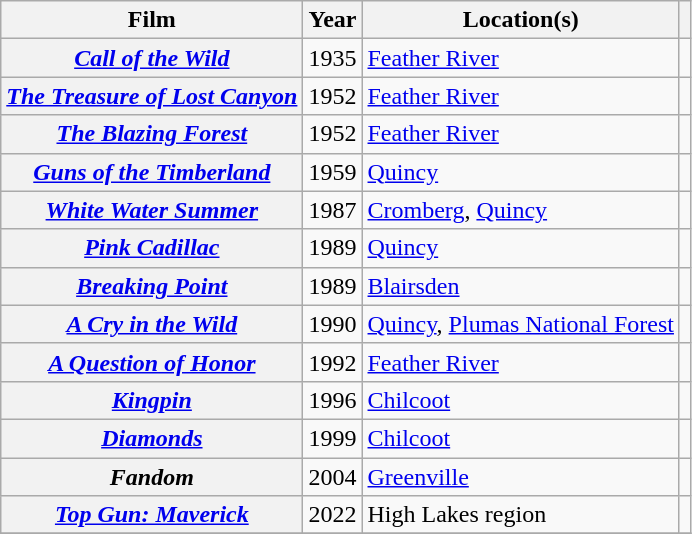<table class="wikitable sortable plainrowheaders">
<tr>
<th>Film</th>
<th>Year</th>
<th class="unsortable">Location(s)</th>
<th class="unsortable"></th>
</tr>
<tr>
<th scope="row"><em><a href='#'>Call of the Wild</a></em></th>
<td>1935</td>
<td><a href='#'>Feather River</a></td>
<td style="text-align:center;"></td>
</tr>
<tr>
<th scope="row"><em><a href='#'>The Treasure of Lost Canyon</a></em></th>
<td>1952</td>
<td><a href='#'>Feather River</a></td>
<td style="text-align:center;"></td>
</tr>
<tr>
<th scope="row"><em><a href='#'>The Blazing Forest</a></em></th>
<td>1952</td>
<td><a href='#'>Feather River</a></td>
<td style="text-align:center;"></td>
</tr>
<tr>
<th scope="row"><em><a href='#'>Guns of the Timberland</a></em></th>
<td>1959</td>
<td><a href='#'>Quincy</a></td>
<td style="text-align:center;"></td>
</tr>
<tr>
<th scope="row"><em><a href='#'>White Water Summer</a></em></th>
<td>1987</td>
<td><a href='#'>Cromberg</a>, <a href='#'>Quincy</a></td>
<td style="text-align:center;"></td>
</tr>
<tr>
<th scope="row"><em><a href='#'>Pink Cadillac</a></em></th>
<td>1989</td>
<td><a href='#'>Quincy</a></td>
<td style="text-align:center;"></td>
</tr>
<tr>
<th scope="row"><em><a href='#'>Breaking Point</a></em></th>
<td>1989</td>
<td><a href='#'>Blairsden</a></td>
<td style="text-align:center;"></td>
</tr>
<tr>
<th scope="row"><em><a href='#'>A Cry in the Wild</a></em></th>
<td>1990</td>
<td><a href='#'>Quincy</a>, <a href='#'>Plumas National Forest</a></td>
<td style="text-align:center;"></td>
</tr>
<tr>
<th scope="row"><em><a href='#'>A Question of Honor</a></em></th>
<td>1992</td>
<td><a href='#'>Feather River</a></td>
<td style="text-align:center;"></td>
</tr>
<tr>
<th scope="row"><em><a href='#'>Kingpin</a></em></th>
<td>1996</td>
<td><a href='#'>Chilcoot</a></td>
<td style="text-align:center;"></td>
</tr>
<tr>
<th scope="row"><em><a href='#'>Diamonds</a></em></th>
<td>1999</td>
<td><a href='#'>Chilcoot</a></td>
<td style="text-align:center;"></td>
</tr>
<tr>
<th scope="row"><em>Fandom</em></th>
<td>2004</td>
<td><a href='#'>Greenville</a></td>
<td style="text-align:center;"></td>
</tr>
<tr>
<th scope="row"><em><a href='#'>Top Gun: Maverick</a></em></th>
<td>2022</td>
<td>High Lakes region</td>
<td style="text-align:center;"></td>
</tr>
<tr>
</tr>
</table>
